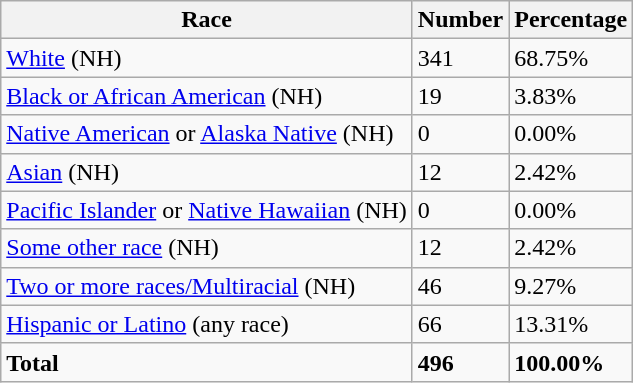<table class="wikitable">
<tr>
<th>Race</th>
<th>Number</th>
<th>Percentage</th>
</tr>
<tr>
<td><a href='#'>White</a> (NH)</td>
<td>341</td>
<td>68.75%</td>
</tr>
<tr>
<td><a href='#'>Black or African American</a> (NH)</td>
<td>19</td>
<td>3.83%</td>
</tr>
<tr>
<td><a href='#'>Native American</a> or <a href='#'>Alaska Native</a> (NH)</td>
<td>0</td>
<td>0.00%</td>
</tr>
<tr>
<td><a href='#'>Asian</a> (NH)</td>
<td>12</td>
<td>2.42%</td>
</tr>
<tr>
<td><a href='#'>Pacific Islander</a> or <a href='#'>Native Hawaiian</a> (NH)</td>
<td>0</td>
<td>0.00%</td>
</tr>
<tr>
<td><a href='#'>Some other race</a> (NH)</td>
<td>12</td>
<td>2.42%</td>
</tr>
<tr>
<td><a href='#'>Two or more races/Multiracial</a> (NH)</td>
<td>46</td>
<td>9.27%</td>
</tr>
<tr>
<td><a href='#'>Hispanic or Latino</a> (any race)</td>
<td>66</td>
<td>13.31%</td>
</tr>
<tr>
<td><strong>Total</strong></td>
<td><strong>496</strong></td>
<td><strong>100.00%</strong></td>
</tr>
</table>
